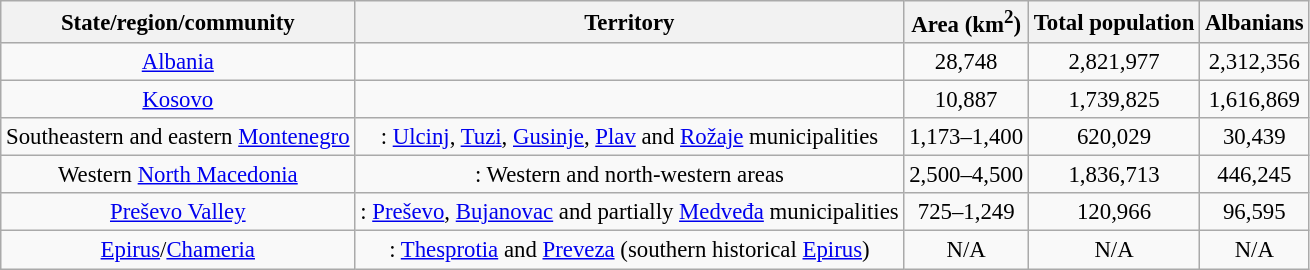<table class="wikitable" style="text-align:center;font-size:95%">
<tr>
<th>State/region/community</th>
<th>Territory</th>
<th>Area (km<sup>2</sup>)</th>
<th>Total population</th>
<th>Albanians</th>
</tr>
<tr>
<td><a href='#'>Albania</a><br></td>
<td></td>
<td align=center>28,748</td>
<td align=center>2,821,977</td>
<td align=center>2,312,356<br></td>
</tr>
<tr>
<td><a href='#'>Kosovo</a><br></td>
<td></td>
<td align=center>10,887</td>
<td align=center>1,739,825<br></td>
<td align=center>1,616,869<br></td>
</tr>
<tr>
<td>Southeastern and eastern <a href='#'>Montenegro</a><br></td>
<td>: <a href='#'>Ulcinj</a>, <a href='#'>Tuzi</a>, <a href='#'>Gusinje</a>, <a href='#'>Plav</a> and <a href='#'>Rožaje</a> municipalities</td>
<td align=center>1,173–1,400 </td>
<td align=center>620,029<br></td>
<td align=center>30,439<br></td>
</tr>
<tr>
<td>Western <a href='#'>North Macedonia</a><br></td>
<td>: Western and north-western areas</td>
<td align=center>2,500–4,500</td>
<td align=center>1,836,713<br></td>
<td align=center>446,245<br></td>
</tr>
<tr>
<td><a href='#'>Preševo Valley</a><br></td>
<td>: <a href='#'>Preševo</a>, <a href='#'>Bujanovac</a> and partially <a href='#'>Medveđa</a> municipalities</td>
<td align=center>725–1,249</td>
<td align=center>120,966<br> </td>
<td align=center>96,595<br> </td>
</tr>
<tr>
<td><a href='#'>Epirus</a>/<a href='#'>Chameria</a><br></td>
<td>: <a href='#'>Thesprotia</a> and <a href='#'>Preveza</a> (southern historical <a href='#'>Epirus</a>)</td>
<td align=center>N/A</td>
<td align=center>N/A</td>
<td align=center>N/A</td>
</tr>
</table>
